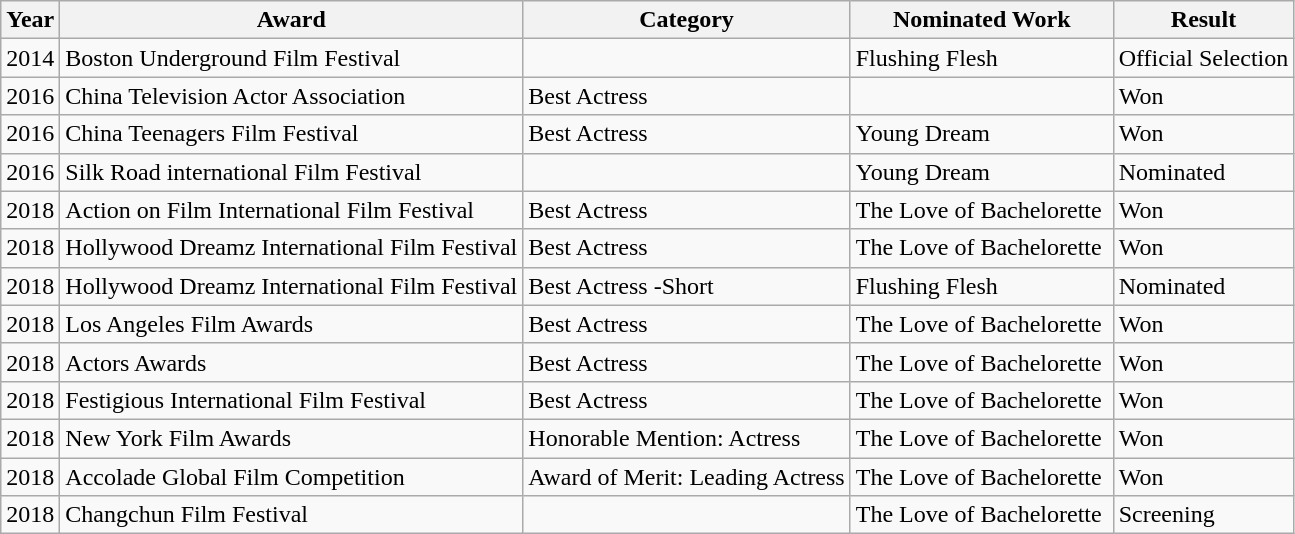<table class="wikitable">
<tr>
<th>Year</th>
<th>Award</th>
<th>Category</th>
<th>Nominated Work</th>
<th>Result</th>
</tr>
<tr>
<td>2014</td>
<td>Boston Underground Film Festival</td>
<td></td>
<td>Flushing Flesh</td>
<td>Official Selection</td>
</tr>
<tr>
<td>2016</td>
<td>China Television Actor Association</td>
<td>Best Actress</td>
<td></td>
<td>Won</td>
</tr>
<tr>
<td>2016</td>
<td>China Teenagers Film Festival</td>
<td>Best Actress</td>
<td>Young Dream</td>
<td>Won</td>
</tr>
<tr>
<td>2016</td>
<td>Silk Road international Film Festival</td>
<td></td>
<td>Young Dream</td>
<td>Nominated</td>
</tr>
<tr>
<td>2018</td>
<td>Action on Film International Film Festival</td>
<td>Best Actress</td>
<td>The Love of Bachelorette </td>
<td>Won</td>
</tr>
<tr>
<td>2018</td>
<td>Hollywood Dreamz International Film Festival</td>
<td>Best Actress</td>
<td>The Love of Bachelorette</td>
<td>Won</td>
</tr>
<tr>
<td>2018</td>
<td>Hollywood Dreamz International Film Festival</td>
<td>Best Actress -Short</td>
<td>Flushing Flesh</td>
<td>Nominated</td>
</tr>
<tr>
<td>2018</td>
<td>Los Angeles Film Awards</td>
<td>Best Actress</td>
<td>The Love of Bachelorette </td>
<td>Won</td>
</tr>
<tr>
<td>2018</td>
<td>Actors Awards</td>
<td>Best Actress</td>
<td>The Love of Bachelorette </td>
<td>Won</td>
</tr>
<tr>
<td>2018</td>
<td>Festigious International Film Festival</td>
<td>Best Actress</td>
<td>The Love of Bachelorette </td>
<td>Won</td>
</tr>
<tr>
<td>2018</td>
<td>New York Film Awards</td>
<td>Honorable Mention: Actress</td>
<td>The Love of Bachelorette </td>
<td>Won</td>
</tr>
<tr>
<td>2018</td>
<td>Accolade Global Film Competition</td>
<td>Award of Merit: Leading Actress</td>
<td>The Love of Bachelorette </td>
<td>Won</td>
</tr>
<tr>
<td>2018</td>
<td>Changchun Film Festival</td>
<td></td>
<td>The Love of Bachelorette </td>
<td>Screening</td>
</tr>
</table>
